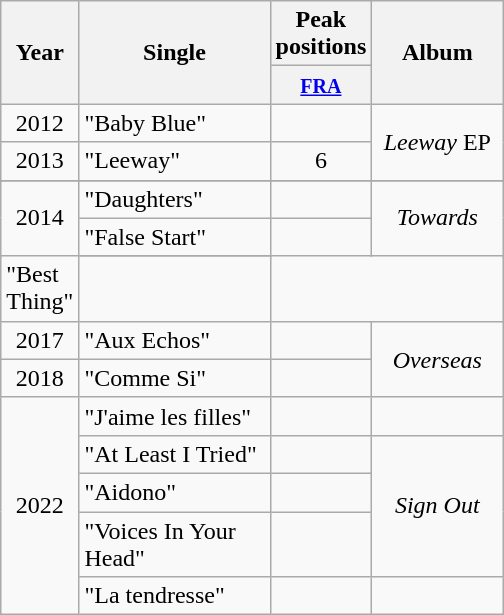<table class="wikitable">
<tr>
<th align="center" rowspan="2" width="10">Year</th>
<th align="center" rowspan="2" width="120">Single</th>
<th align="center" colspan="1" width="30">Peak positions</th>
<th align="center" rowspan="2" width="80">Album</th>
</tr>
<tr>
<th width="20"><small><a href='#'>FRA</a><br></small></th>
</tr>
<tr>
<td align="center" rowspan="1">2012</td>
<td>"Baby Blue"</td>
<td align="center"></td>
<td align="center" rowspan="2"><em>Leeway</em> EP</td>
</tr>
<tr>
<td align="center" rowspan="1">2013</td>
<td>"Leeway"</td>
<td align="center">6</td>
</tr>
<tr>
</tr>
<tr>
<td align="center" rowspan="3">2014</td>
<td>"Daughters"</td>
<td align="center"></td>
<td align="center" rowspan="3"><em>Towards</em></td>
</tr>
<tr>
<td>"False Start"</td>
<td align="center"></td>
</tr>
<tr>
</tr>
<tr>
<td>"Best Thing"</td>
<td align="center"></td>
</tr>
<tr>
<td align="center" rowspan="1">2017</td>
<td>"Aux Echos"</td>
<td align="center"></td>
<td align="center" rowspan="2"><em>Overseas</em></td>
</tr>
<tr>
<td align="center" rowspan="1">2018</td>
<td>"Comme Si"</td>
<td align="center"></td>
</tr>
<tr>
<td align="center" rowspan="5">2022</td>
<td>"J'aime les filles"</td>
<td align="center"></td>
<td align="center"></td>
</tr>
<tr>
<td>"At Least I Tried"</td>
<td align="center"></td>
<td align="center" rowspan="3"><em>Sign Out</em></td>
</tr>
<tr>
<td>"Aidono"</td>
<td align="center"></td>
</tr>
<tr>
<td>"Voices In Your Head"</td>
<td align="center"></td>
</tr>
<tr>
<td>"La tendresse"</td>
<td align="center"></td>
<td></td>
</tr>
</table>
